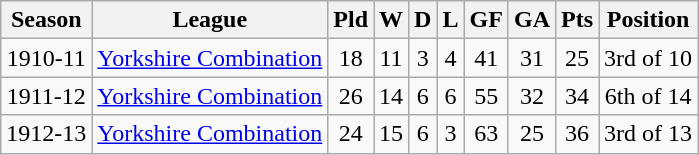<table class="wikitable">
<tr>
<th>Season</th>
<th>League</th>
<th>Pld</th>
<th>W</th>
<th>D</th>
<th>L</th>
<th>GF</th>
<th>GA</th>
<th>Pts</th>
<th>Position</th>
</tr>
<tr style="text-align:center;">
<td>1910-11</td>
<td><a href='#'>Yorkshire Combination</a></td>
<td>18</td>
<td>11</td>
<td>3</td>
<td>4</td>
<td>41</td>
<td>31</td>
<td>25</td>
<td>3rd of 10</td>
</tr>
<tr style="text-align:center;">
<td>1911-12</td>
<td><a href='#'>Yorkshire Combination</a></td>
<td>26</td>
<td>14</td>
<td>6</td>
<td>6</td>
<td>55</td>
<td>32</td>
<td>34</td>
<td>6th of 14</td>
</tr>
<tr style="text-align:center;">
<td>1912-13</td>
<td><a href='#'>Yorkshire Combination</a></td>
<td>24</td>
<td>15</td>
<td>6</td>
<td>3</td>
<td>63</td>
<td>25</td>
<td>36</td>
<td>3rd of 13</td>
</tr>
</table>
